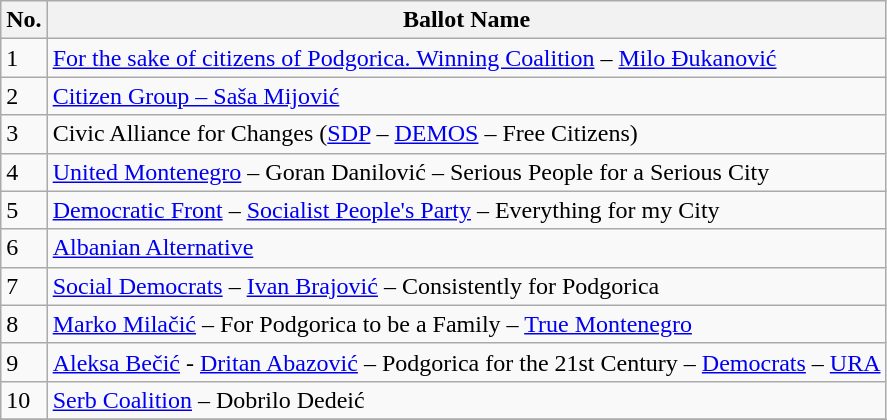<table class="wikitable">
<tr>
<th>No.</th>
<th>Ballot Name</th>
</tr>
<tr>
<td>1</td>
<td><a href='#'>For the sake of citizens of Podgorica. Winning Coalition</a> – <a href='#'>Milo Đukanović</a></td>
</tr>
<tr>
<td>2</td>
<td><a href='#'>Citizen Group – Saša Mijović</a></td>
</tr>
<tr>
<td>3</td>
<td>Civic Alliance for Changes (<a href='#'>SDP</a> – <a href='#'>DEMOS</a> – Free Citizens)</td>
</tr>
<tr>
<td>4</td>
<td><a href='#'>United Montenegro</a> – Goran Danilović – Serious People for a Serious City</td>
</tr>
<tr>
<td>5</td>
<td><a href='#'>Democratic Front</a> – <a href='#'>Socialist People's Party</a> – Everything for my City</td>
</tr>
<tr>
<td>6</td>
<td><a href='#'>Albanian Alternative</a></td>
</tr>
<tr>
<td>7</td>
<td><a href='#'>Social Democrats</a> – <a href='#'>Ivan Brajović</a> – Consistently for Podgorica</td>
</tr>
<tr>
<td>8</td>
<td><a href='#'>Marko Milačić</a> – For Podgorica to be a Family – <a href='#'>True Montenegro</a></td>
</tr>
<tr>
<td>9</td>
<td><a href='#'>Aleksa Bečić</a> - <a href='#'>Dritan Abazović</a> – Podgorica for the 21st Century – <a href='#'>Democrats</a> – <a href='#'>URA</a></td>
</tr>
<tr>
<td>10</td>
<td><a href='#'>Serb Coalition</a> – Dobrilo Dedeić</td>
</tr>
<tr>
</tr>
</table>
